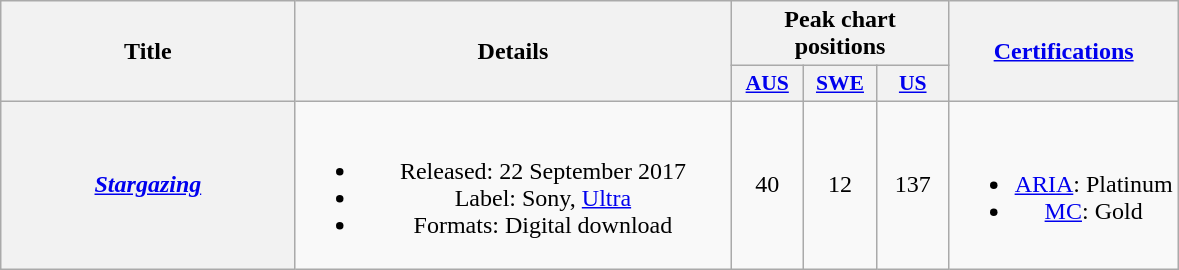<table class="wikitable plainrowheaders" style="text-align:center">
<tr>
<th scope="col" rowspan="2" style="width:11.8em;">Title</th>
<th scope="col" rowspan="2" style="width:17.7em;">Details</th>
<th scope="col" colspan="3">Peak chart positions</th>
<th scope="col" rowspan="2"><a href='#'>Certifications</a></th>
</tr>
<tr>
<th scope="col" style="width:2.9em;font-size:90%;"><a href='#'>AUS</a><br></th>
<th scope="col" style="width:2.9em;font-size:90%;"><a href='#'>SWE</a><br></th>
<th scope="col" style="width:2.9em;font-size:90%;"><a href='#'>US</a><br></th>
</tr>
<tr>
<th scope="row"><em><a href='#'>Stargazing</a></em></th>
<td><br><ul><li>Released: 22 September 2017</li><li>Label: Sony, <a href='#'>Ultra</a></li><li>Formats: Digital download</li></ul></td>
<td>40</td>
<td>12</td>
<td>137</td>
<td><br><ul><li><a href='#'>ARIA</a>: Platinum</li><li><a href='#'>MC</a>: Gold</li></ul></td>
</tr>
</table>
